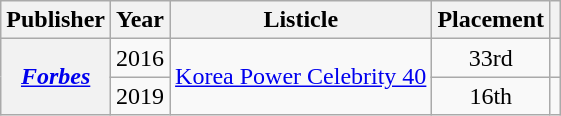<table class="wikitable plainrowheaders sortable">
<tr>
<th scope="col">Publisher</th>
<th scope="col">Year</th>
<th scope="col">Listicle</th>
<th scope="col">Placement</th>
<th scope="col" class="unsortable"></th>
</tr>
<tr>
<th scope="row" rowspan="2"><em><a href='#'>Forbes</a></em></th>
<td style="text-align:center">2016</td>
<td rowspan="2"><a href='#'>Korea Power Celebrity 40</a></td>
<td style="text-align:center">33rd</td>
<td style="text-align:center"></td>
</tr>
<tr>
<td style="text-align:center">2019</td>
<td style="text-align:center">16th</td>
<td style="text-align:center"></td>
</tr>
</table>
